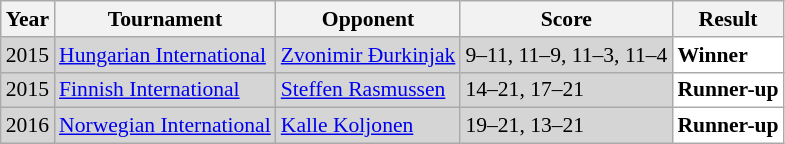<table class="sortable wikitable" style="font-size: 90%;">
<tr>
<th>Year</th>
<th>Tournament</th>
<th>Opponent</th>
<th>Score</th>
<th>Result</th>
</tr>
<tr style="background:#D5D5D5">
<td align="center">2015</td>
<td align="left"><a href='#'>Hungarian International</a></td>
<td align="left"> <a href='#'>Zvonimir Đurkinjak</a></td>
<td align="left">9–11, 11–9, 11–3, 11–4</td>
<td style="text-align:left; background:white"> <strong>Winner</strong></td>
</tr>
<tr style="background:#D5D5D5">
<td align="center">2015</td>
<td align="left"><a href='#'>Finnish International</a></td>
<td align="left"> <a href='#'>Steffen Rasmussen</a></td>
<td align="left">14–21, 17–21</td>
<td style="text-align:left; background:white"> <strong>Runner-up</strong></td>
</tr>
<tr style="background:#D5D5D5">
<td align="center">2016</td>
<td align="left"><a href='#'>Norwegian International</a></td>
<td align="left"> <a href='#'>Kalle Koljonen</a></td>
<td align="left">19–21, 13–21</td>
<td style="text-align:left; background:white"> <strong>Runner-up</strong></td>
</tr>
</table>
